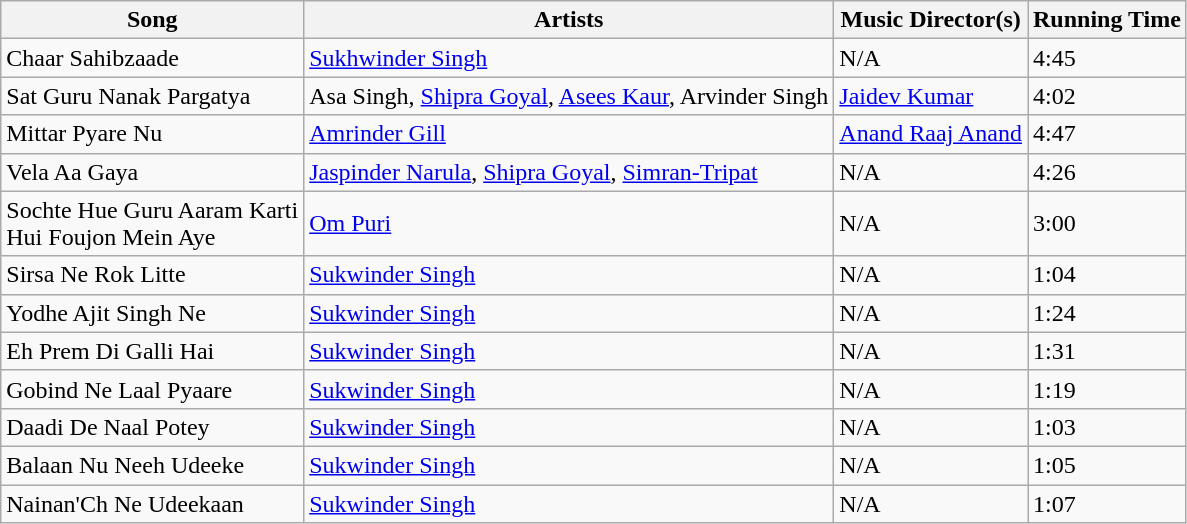<table class="wikitable">
<tr>
<th>Song</th>
<th>Artists</th>
<th>Music Director(s)</th>
<th>Running Time</th>
</tr>
<tr>
<td>Chaar Sahibzaade</td>
<td><a href='#'>Sukhwinder Singh</a></td>
<td>N/A</td>
<td>4:45</td>
</tr>
<tr>
<td>Sat Guru Nanak Pargatya</td>
<td>Asa Singh, <a href='#'>Shipra Goyal</a>, <a href='#'>Asees Kaur</a>, Arvinder Singh</td>
<td><a href='#'>Jaidev Kumar</a></td>
<td>4:02</td>
</tr>
<tr>
<td>Mittar Pyare Nu</td>
<td><a href='#'>Amrinder Gill</a></td>
<td><a href='#'>Anand Raaj Anand</a></td>
<td>4:47</td>
</tr>
<tr>
<td>Vela Aa Gaya</td>
<td><a href='#'>Jaspinder Narula</a>, <a href='#'>Shipra Goyal</a>, <a href='#'>Simran-Tripat</a></td>
<td>N/A</td>
<td>4:26</td>
</tr>
<tr>
<td>Sochte Hue Guru Aaram Karti<br>Hui Foujon Mein Aye</td>
<td><a href='#'>Om Puri</a></td>
<td>N/A</td>
<td>3:00</td>
</tr>
<tr>
<td>Sirsa Ne Rok Litte</td>
<td><a href='#'>Sukwinder Singh</a></td>
<td>N/A</td>
<td>1:04</td>
</tr>
<tr>
<td>Yodhe Ajit Singh Ne</td>
<td><a href='#'>Sukwinder Singh</a></td>
<td>N/A</td>
<td>1:24</td>
</tr>
<tr>
<td>Eh Prem Di Galli Hai</td>
<td><a href='#'>Sukwinder Singh</a></td>
<td>N/A</td>
<td>1:31</td>
</tr>
<tr>
<td>Gobind Ne Laal Pyaare</td>
<td><a href='#'>Sukwinder Singh</a></td>
<td>N/A</td>
<td>1:19</td>
</tr>
<tr>
<td>Daadi De Naal Potey</td>
<td><a href='#'>Sukwinder Singh</a></td>
<td>N/A</td>
<td>1:03</td>
</tr>
<tr>
<td>Balaan Nu Neeh Udeeke</td>
<td><a href='#'>Sukwinder Singh</a></td>
<td>N/A</td>
<td>1:05</td>
</tr>
<tr>
<td>Nainan'Ch Ne Udeekaan</td>
<td><a href='#'>Sukwinder Singh</a></td>
<td>N/A</td>
<td>1:07</td>
</tr>
</table>
